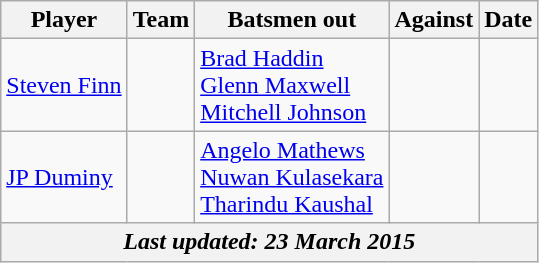<table class="wikitable sortable" style="text-align:center">
<tr>
<th class="unsortable">Player</th>
<th>Team</th>
<th>Batsmen out</th>
<th>Against</th>
<th class="unsortable">Date</th>
</tr>
<tr>
<td style="text-align:left"><a href='#'>Steven Finn</a></td>
<td style="text-align:left"></td>
<td style="text-align:left"><a href='#'>Brad Haddin</a> <br> <a href='#'>Glenn Maxwell</a> <br> <a href='#'>Mitchell Johnson</a></td>
<td style="text-align:left"></td>
<td></td>
</tr>
<tr>
<td style="text-align:left"><a href='#'>JP Duminy</a></td>
<td style="text-align:left"></td>
<td style="text-align:left"><a href='#'>Angelo Mathews</a> <br> <a href='#'>Nuwan Kulasekara</a> <br> <a href='#'>Tharindu Kaushal</a></td>
<td style="text-align:left"></td>
<td></td>
</tr>
<tr>
<th colspan=5><em>Last updated: 23 March 2015</em></th>
</tr>
</table>
